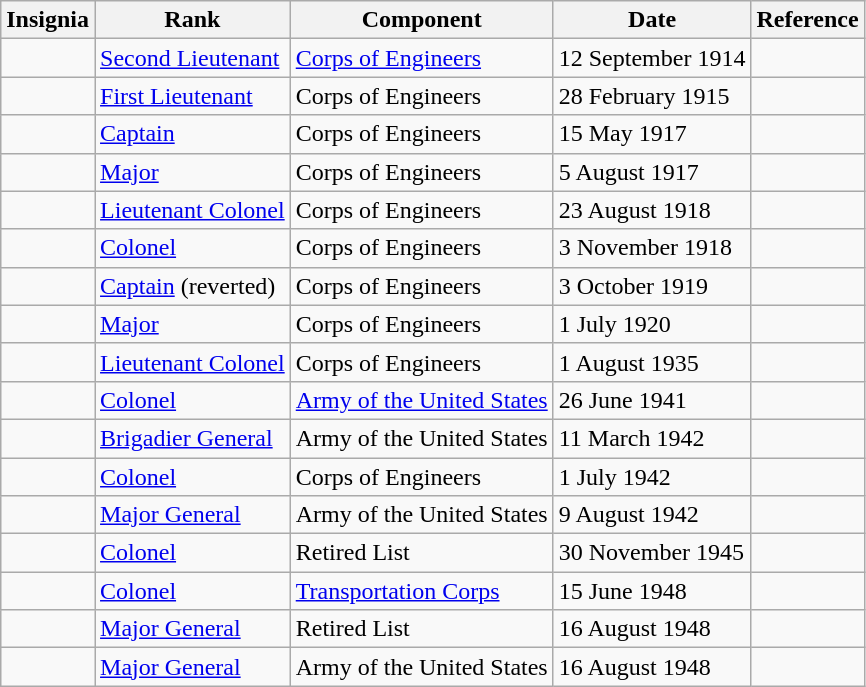<table class="wikitable">
<tr>
<th>Insignia</th>
<th>Rank</th>
<th>Component</th>
<th>Date</th>
<th>Reference</th>
</tr>
<tr>
<td></td>
<td><a href='#'>Second Lieutenant</a></td>
<td><a href='#'>Corps of Engineers</a></td>
<td>12 September 1914</td>
<td></td>
</tr>
<tr>
<td></td>
<td><a href='#'>First Lieutenant</a></td>
<td>Corps of Engineers</td>
<td>28 February 1915</td>
<td></td>
</tr>
<tr>
<td></td>
<td><a href='#'>Captain</a></td>
<td>Corps of Engineers</td>
<td>15 May 1917</td>
<td></td>
</tr>
<tr>
<td></td>
<td><a href='#'>Major</a></td>
<td>Corps of Engineers</td>
<td>5 August 1917</td>
<td></td>
</tr>
<tr>
<td></td>
<td><a href='#'>Lieutenant Colonel</a></td>
<td>Corps of Engineers</td>
<td>23 August 1918</td>
<td></td>
</tr>
<tr>
<td></td>
<td><a href='#'>Colonel</a></td>
<td>Corps of Engineers</td>
<td>3 November 1918</td>
<td></td>
</tr>
<tr>
<td></td>
<td><a href='#'>Captain</a> (reverted)</td>
<td>Corps of Engineers</td>
<td>3 October 1919</td>
<td></td>
</tr>
<tr>
<td></td>
<td><a href='#'>Major</a></td>
<td>Corps of Engineers</td>
<td>1 July 1920</td>
<td></td>
</tr>
<tr>
<td></td>
<td><a href='#'>Lieutenant Colonel</a></td>
<td>Corps of Engineers</td>
<td>1 August 1935</td>
<td></td>
</tr>
<tr>
<td></td>
<td><a href='#'>Colonel</a></td>
<td><a href='#'>Army of the United States</a></td>
<td>26 June 1941</td>
<td></td>
</tr>
<tr>
<td></td>
<td><a href='#'>Brigadier General</a></td>
<td>Army of the United States</td>
<td>11 March 1942</td>
<td></td>
</tr>
<tr>
<td></td>
<td><a href='#'>Colonel</a></td>
<td>Corps of Engineers</td>
<td>1 July 1942</td>
<td></td>
</tr>
<tr>
<td></td>
<td><a href='#'>Major General</a></td>
<td>Army of the United States</td>
<td>9 August 1942</td>
<td></td>
</tr>
<tr>
<td></td>
<td><a href='#'>Colonel</a></td>
<td>Retired List</td>
<td>30 November 1945</td>
<td></td>
</tr>
<tr>
<td></td>
<td><a href='#'>Colonel</a></td>
<td><a href='#'>Transportation Corps</a></td>
<td>15 June 1948</td>
<td></td>
</tr>
<tr>
<td></td>
<td><a href='#'>Major General</a></td>
<td>Retired List</td>
<td>16 August 1948</td>
<td></td>
</tr>
<tr>
<td></td>
<td><a href='#'>Major General</a></td>
<td>Army of the United States</td>
<td>16 August 1948</td>
<td></td>
</tr>
</table>
